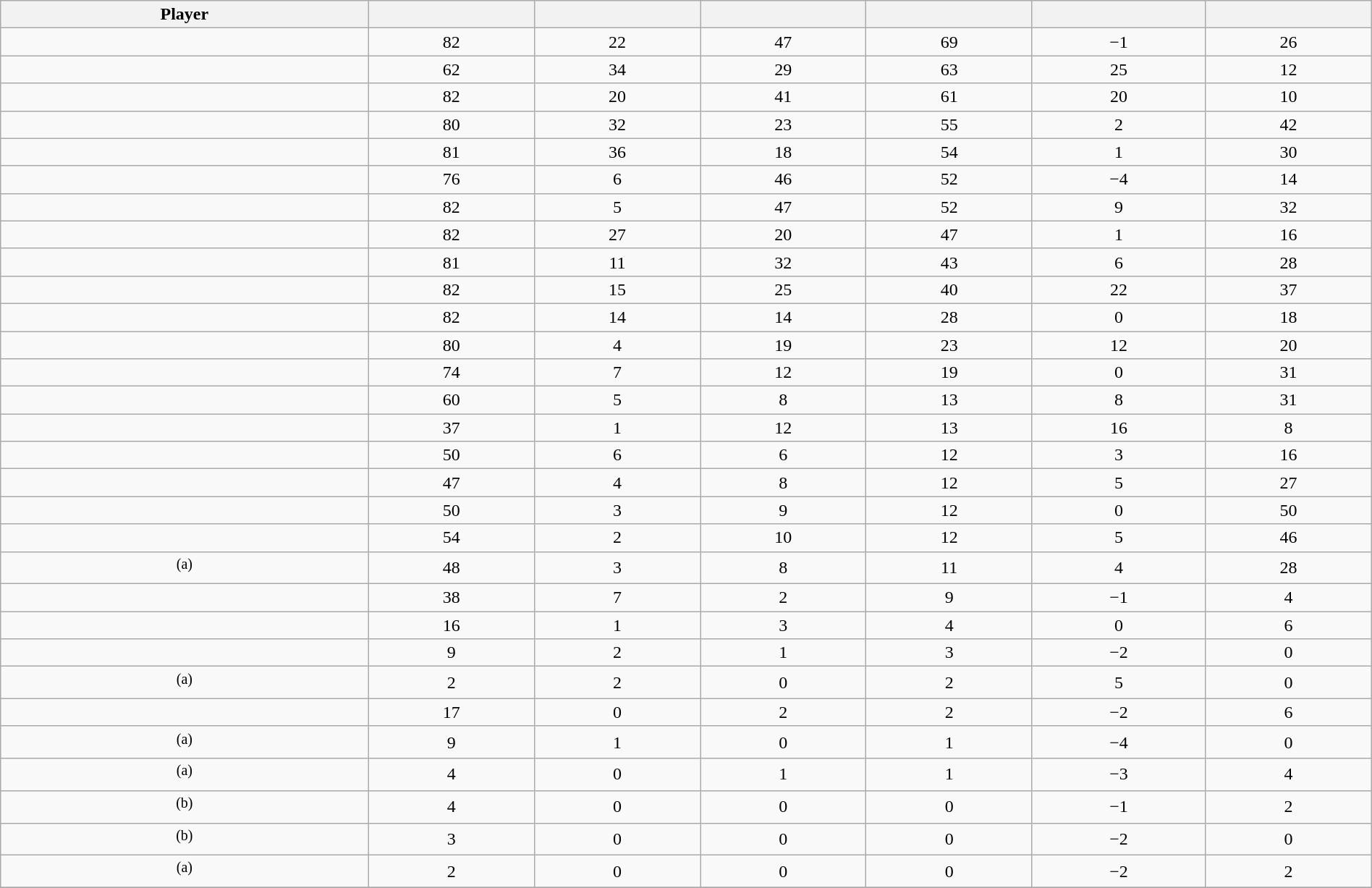<table class="wikitable sortable" style="width:100%; text-align:center;">
<tr>
<th>Player</th>
<th></th>
<th></th>
<th></th>
<th></th>
<th data-sort-type="number"></th>
<th></th>
</tr>
<tr>
<td></td>
<td>82</td>
<td>22</td>
<td>47</td>
<td>69</td>
<td>−1</td>
<td>26</td>
</tr>
<tr>
<td></td>
<td>62</td>
<td>34</td>
<td>29</td>
<td>63</td>
<td>25</td>
<td>12</td>
</tr>
<tr>
<td></td>
<td>82</td>
<td>20</td>
<td>41</td>
<td>61</td>
<td>20</td>
<td>10</td>
</tr>
<tr>
<td></td>
<td>80</td>
<td>32</td>
<td>23</td>
<td>55</td>
<td>2</td>
<td>42</td>
</tr>
<tr>
<td></td>
<td>81</td>
<td>36</td>
<td>18</td>
<td>54</td>
<td>1</td>
<td>30</td>
</tr>
<tr>
<td></td>
<td>76</td>
<td>6</td>
<td>46</td>
<td>52</td>
<td>−4</td>
<td>14</td>
</tr>
<tr>
<td></td>
<td>82</td>
<td>5</td>
<td>47</td>
<td>52</td>
<td>9</td>
<td>32</td>
</tr>
<tr>
<td></td>
<td>82</td>
<td>27</td>
<td>20</td>
<td>47</td>
<td>1</td>
<td>16</td>
</tr>
<tr>
<td></td>
<td>81</td>
<td>11</td>
<td>32</td>
<td>43</td>
<td>6</td>
<td>28</td>
</tr>
<tr>
<td></td>
<td>82</td>
<td>15</td>
<td>25</td>
<td>40</td>
<td>22</td>
<td>37</td>
</tr>
<tr>
<td></td>
<td>82</td>
<td>14</td>
<td>14</td>
<td>28</td>
<td>0</td>
<td>18</td>
</tr>
<tr>
<td></td>
<td>80</td>
<td>4</td>
<td>19</td>
<td>23</td>
<td>12</td>
<td>20</td>
</tr>
<tr>
<td></td>
<td>74</td>
<td>7</td>
<td>12</td>
<td>19</td>
<td>0</td>
<td>31</td>
</tr>
<tr>
<td></td>
<td>60</td>
<td>5</td>
<td>8</td>
<td>13</td>
<td>8</td>
<td>31</td>
</tr>
<tr>
<td></td>
<td>37</td>
<td>1</td>
<td>12</td>
<td>13</td>
<td>16</td>
<td>8</td>
</tr>
<tr>
<td></td>
<td>50</td>
<td>6</td>
<td>6</td>
<td>12</td>
<td>3</td>
<td>16</td>
</tr>
<tr>
<td></td>
<td>47</td>
<td>4</td>
<td>8</td>
<td>12</td>
<td>5</td>
<td>27</td>
</tr>
<tr>
<td></td>
<td>50</td>
<td>3</td>
<td>9</td>
<td>12</td>
<td>0</td>
<td>50</td>
</tr>
<tr>
<td></td>
<td>54</td>
<td>2</td>
<td>10</td>
<td>12</td>
<td>5</td>
<td>46</td>
</tr>
<tr>
<td><sup>(a)</sup></td>
<td>48</td>
<td>3</td>
<td>8</td>
<td>11</td>
<td>4</td>
<td>28</td>
</tr>
<tr>
<td></td>
<td>38</td>
<td>7</td>
<td>2</td>
<td>9</td>
<td>−1</td>
<td>4</td>
</tr>
<tr>
<td></td>
<td>16</td>
<td>1</td>
<td>3</td>
<td>4</td>
<td>0</td>
<td>6</td>
</tr>
<tr>
<td></td>
<td>9</td>
<td>2</td>
<td>1</td>
<td>3</td>
<td>−2</td>
<td>0</td>
</tr>
<tr>
<td><sup>(a)</sup></td>
<td>2</td>
<td>2</td>
<td>0</td>
<td>2</td>
<td>5</td>
<td>0</td>
</tr>
<tr>
<td></td>
<td>17</td>
<td>0</td>
<td>2</td>
<td>2</td>
<td>−2</td>
<td>6</td>
</tr>
<tr>
<td><sup>(a)</sup></td>
<td>9</td>
<td>1</td>
<td>0</td>
<td>1</td>
<td>−4</td>
<td>0</td>
</tr>
<tr>
<td><sup>(a)</sup></td>
<td>4</td>
<td>0</td>
<td>1</td>
<td>1</td>
<td>−3</td>
<td>4</td>
</tr>
<tr>
<td><sup>(b)</sup></td>
<td>4</td>
<td>0</td>
<td>0</td>
<td>0</td>
<td>−1</td>
<td>2</td>
</tr>
<tr>
<td><sup>(b)</sup></td>
<td>3</td>
<td>0</td>
<td>0</td>
<td>0</td>
<td>−2</td>
<td>0</td>
</tr>
<tr>
<td><sup>(a)</sup></td>
<td>2</td>
<td>0</td>
<td>0</td>
<td>0</td>
<td>−2</td>
<td>2</td>
</tr>
<tr>
</tr>
</table>
